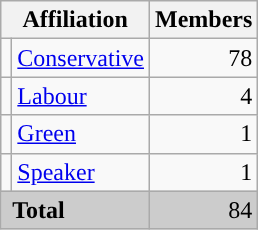<table class="wikitable">
<tr>
<th colspan="2">Affiliation</th>
<th>Members</th>
</tr>
<tr>
<td></td>
<td><a href='#'>Conservative</a></td>
<td style="text-align:right;">78</td>
</tr>
<tr>
<td></td>
<td><a href='#'>Labour</a></td>
<td style="text-align:right;">4</td>
</tr>
<tr>
<td></td>
<td><a href='#'>Green</a></td>
<td style="text-align:right;">1</td>
</tr>
<tr>
<td></td>
<td><a href='#'>Speaker</a></td>
<td style="text-align:right;">1</td>
</tr>
<tr style="background:#ccc;">
<td colspan="2"> <strong>Total</strong></td>
<td style="text-align:right;">84</td>
</tr>
</table>
